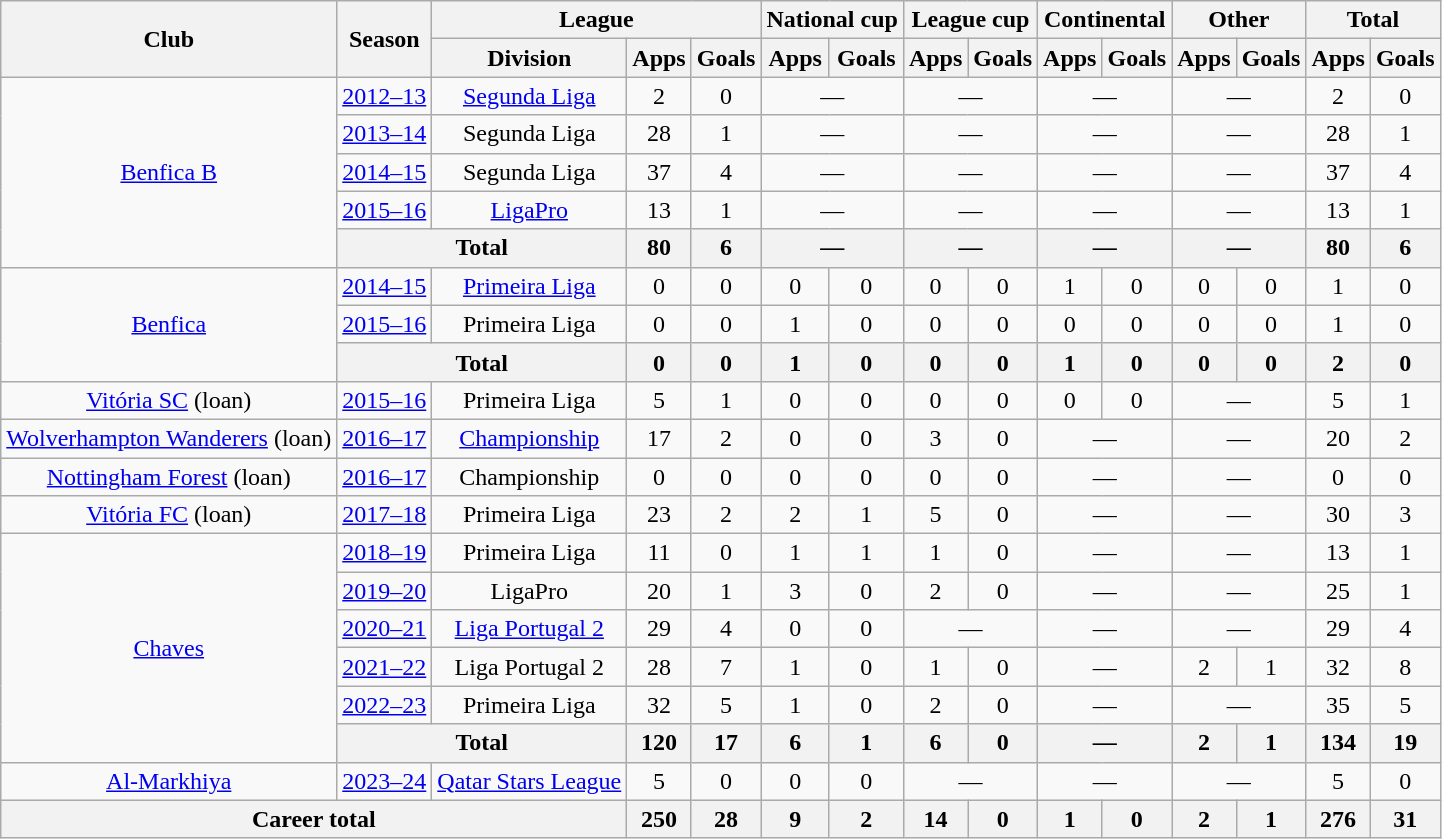<table class="wikitable" style="text-align: center;">
<tr>
<th rowspan="2">Club</th>
<th rowspan="2">Season</th>
<th colspan="3">League</th>
<th colspan="2">National cup</th>
<th colspan="2">League cup</th>
<th colspan="2">Continental</th>
<th colspan="2">Other</th>
<th colspan="2">Total</th>
</tr>
<tr>
<th>Division</th>
<th>Apps</th>
<th>Goals</th>
<th>Apps</th>
<th>Goals</th>
<th>Apps</th>
<th>Goals</th>
<th>Apps</th>
<th>Goals</th>
<th>Apps</th>
<th>Goals</th>
<th>Apps</th>
<th>Goals</th>
</tr>
<tr>
<td rowspan="5" valign="center"><a href='#'>Benfica B</a></td>
<td><a href='#'>2012–13</a></td>
<td><a href='#'>Segunda Liga</a></td>
<td>2</td>
<td>0</td>
<td colspan="2">—</td>
<td colspan="2">—</td>
<td colspan="2">—</td>
<td colspan="2">—</td>
<td>2</td>
<td>0</td>
</tr>
<tr>
<td><a href='#'>2013–14</a></td>
<td>Segunda Liga</td>
<td>28</td>
<td>1</td>
<td colspan="2">—</td>
<td colspan="2">—</td>
<td colspan="2">—</td>
<td colspan="2">—</td>
<td>28</td>
<td>1</td>
</tr>
<tr>
<td><a href='#'>2014–15</a></td>
<td>Segunda Liga</td>
<td>37</td>
<td>4</td>
<td colspan="2">—</td>
<td colspan="2">—</td>
<td colspan="2">—</td>
<td colspan="2">—</td>
<td>37</td>
<td>4</td>
</tr>
<tr>
<td><a href='#'>2015–16</a></td>
<td><a href='#'>LigaPro</a></td>
<td>13</td>
<td>1</td>
<td colspan="2">—</td>
<td colspan="2">—</td>
<td colspan="2">—</td>
<td colspan="2">—</td>
<td>13</td>
<td>1</td>
</tr>
<tr>
<th colspan="2">Total</th>
<th>80</th>
<th>6</th>
<th colspan="2">—</th>
<th colspan="2">—</th>
<th colspan="2">—</th>
<th colspan="2">—</th>
<th>80</th>
<th>6</th>
</tr>
<tr>
<td rowspan="3" valign="center"><a href='#'>Benfica</a></td>
<td><a href='#'>2014–15</a></td>
<td><a href='#'>Primeira Liga</a></td>
<td>0</td>
<td>0</td>
<td>0</td>
<td>0</td>
<td>0</td>
<td>0</td>
<td>1</td>
<td>0</td>
<td>0</td>
<td>0</td>
<td>1</td>
<td>0</td>
</tr>
<tr>
<td><a href='#'>2015–16</a></td>
<td>Primeira Liga</td>
<td>0</td>
<td>0</td>
<td>1</td>
<td>0</td>
<td>0</td>
<td>0</td>
<td>0</td>
<td>0</td>
<td>0</td>
<td>0</td>
<td>1</td>
<td>0</td>
</tr>
<tr>
<th colspan="2">Total</th>
<th>0</th>
<th>0</th>
<th>1</th>
<th>0</th>
<th>0</th>
<th>0</th>
<th>1</th>
<th>0</th>
<th>0</th>
<th>0</th>
<th>2</th>
<th>0</th>
</tr>
<tr>
<td valign="center"><a href='#'>Vitória SC</a> (loan)</td>
<td><a href='#'>2015–16</a></td>
<td>Primeira Liga</td>
<td>5</td>
<td>1</td>
<td>0</td>
<td>0</td>
<td>0</td>
<td>0</td>
<td>0</td>
<td>0</td>
<td colspan="2">—</td>
<td>5</td>
<td>1</td>
</tr>
<tr>
<td valign="center"><a href='#'>Wolverhampton Wanderers</a> (loan)</td>
<td><a href='#'>2016–17</a></td>
<td><a href='#'>Championship</a></td>
<td>17</td>
<td>2</td>
<td>0</td>
<td>0</td>
<td>3</td>
<td>0</td>
<td colspan="2">—</td>
<td colspan="2">—</td>
<td>20</td>
<td>2</td>
</tr>
<tr>
<td valign="center"><a href='#'>Nottingham Forest</a> (loan)</td>
<td><a href='#'>2016–17</a></td>
<td>Championship</td>
<td>0</td>
<td>0</td>
<td>0</td>
<td>0</td>
<td>0</td>
<td>0</td>
<td colspan="2">—</td>
<td colspan="2">—</td>
<td>0</td>
<td>0</td>
</tr>
<tr>
<td><a href='#'>Vitória FC</a> (loan)</td>
<td><a href='#'>2017–18</a></td>
<td>Primeira Liga</td>
<td>23</td>
<td>2</td>
<td>2</td>
<td>1</td>
<td>5</td>
<td>0</td>
<td colspan="2">—</td>
<td colspan="2">—</td>
<td>30</td>
<td>3</td>
</tr>
<tr>
<td rowspan="6"><a href='#'>Chaves</a></td>
<td><a href='#'>2018–19</a></td>
<td>Primeira Liga</td>
<td>11</td>
<td>0</td>
<td>1</td>
<td>1</td>
<td>1</td>
<td>0</td>
<td colspan="2">—</td>
<td colspan="2">—</td>
<td>13</td>
<td>1</td>
</tr>
<tr>
<td><a href='#'>2019–20</a></td>
<td>LigaPro</td>
<td>20</td>
<td>1</td>
<td>3</td>
<td>0</td>
<td>2</td>
<td>0</td>
<td colspan="2">—</td>
<td colspan="2">—</td>
<td>25</td>
<td>1</td>
</tr>
<tr>
<td><a href='#'>2020–21</a></td>
<td><a href='#'>Liga Portugal 2</a></td>
<td>29</td>
<td>4</td>
<td>0</td>
<td>0</td>
<td colspan="2">—</td>
<td colspan="2">—</td>
<td colspan="2">—</td>
<td>29</td>
<td>4</td>
</tr>
<tr>
<td><a href='#'>2021–22</a></td>
<td>Liga Portugal 2</td>
<td>28</td>
<td>7</td>
<td>1</td>
<td>0</td>
<td>1</td>
<td>0</td>
<td colspan="2">—</td>
<td>2</td>
<td>1</td>
<td>32</td>
<td>8</td>
</tr>
<tr>
<td><a href='#'>2022–23</a></td>
<td>Primeira Liga</td>
<td>32</td>
<td>5</td>
<td>1</td>
<td>0</td>
<td>2</td>
<td>0</td>
<td colspan="2">—</td>
<td colspan="2">—</td>
<td>35</td>
<td>5</td>
</tr>
<tr>
<th colspan="2">Total</th>
<th>120</th>
<th>17</th>
<th>6</th>
<th>1</th>
<th>6</th>
<th>0</th>
<th colspan="2">—</th>
<th>2</th>
<th>1</th>
<th>134</th>
<th>19</th>
</tr>
<tr>
<td><a href='#'>Al-Markhiya</a></td>
<td><a href='#'>2023–24</a></td>
<td><a href='#'>Qatar Stars League</a></td>
<td>5</td>
<td>0</td>
<td>0</td>
<td>0</td>
<td colspan="2">—</td>
<td colspan="2">—</td>
<td colspan="2">—</td>
<td>5</td>
<td>0</td>
</tr>
<tr>
<th colspan="3">Career total</th>
<th>250</th>
<th>28</th>
<th>9</th>
<th>2</th>
<th>14</th>
<th>0</th>
<th>1</th>
<th>0</th>
<th>2</th>
<th>1</th>
<th>276</th>
<th>31</th>
</tr>
</table>
